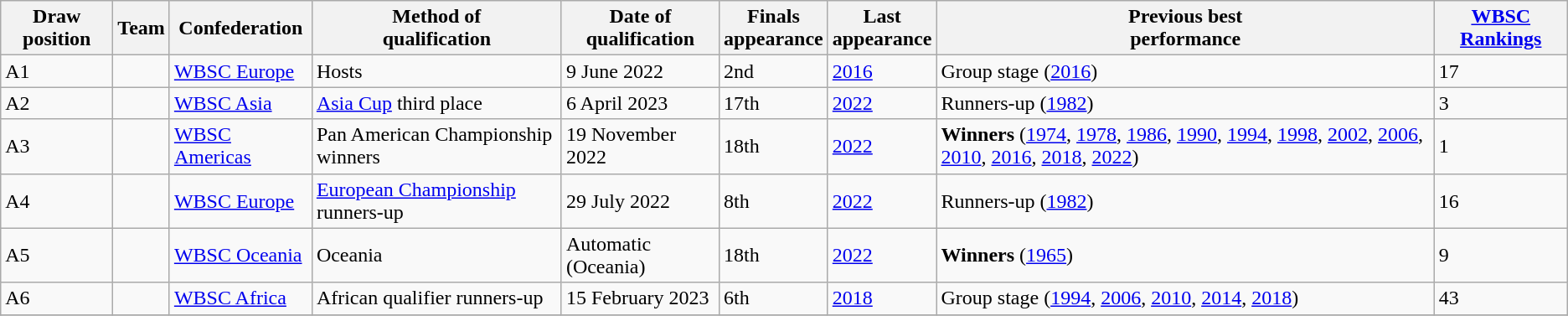<table class="wikitable sortable">
<tr>
<th>Draw position</th>
<th>Team</th>
<th>Confederation</th>
<th>Method of<br>qualification</th>
<th>Date of<br>qualification</th>
<th data-sort-type="number">Finals<br>appearance</th>
<th>Last<br>appearance</th>
<th>Previous best<br>performance</th>
<th><a href='#'>WBSC Rankings</a></th>
</tr>
<tr>
<td>A1</td>
<td style=white-space:nowrap></td>
<td><a href='#'>WBSC Europe</a></td>
<td data-sort-value="*">Hosts</td>
<td>9 June 2022</td>
<td>2nd</td>
<td><a href='#'>2016</a></td>
<td data-sort-value="2.0">Group stage (<a href='#'>2016</a>)</td>
<td>17</td>
</tr>
<tr>
<td>A2</td>
<td style=white-space:nowrap></td>
<td><a href='#'>WBSC Asia</a></td>
<td><a href='#'>Asia Cup</a> third place</td>
<td>6 April 2023</td>
<td>17th</td>
<td><a href='#'>2022</a></td>
<td data-sort-value="7.0">Runners-up (<a href='#'>1982</a>)</td>
<td>3</td>
</tr>
<tr>
<td>A3</td>
<td style=white-space:nowrap></td>
<td><a href='#'>WBSC Americas</a></td>
<td>Pan American Championship winners</td>
<td>19 November 2022</td>
<td>18th</td>
<td><a href='#'>2022</a></td>
<td data-sort-value="8.0"><strong>Winners</strong> (<a href='#'>1974</a>, <a href='#'>1978</a>, <a href='#'>1986</a>, <a href='#'>1990</a>, <a href='#'>1994</a>, <a href='#'>1998</a>, <a href='#'>2002</a>, <a href='#'>2006</a>, <a href='#'>2010</a>, <a href='#'>2016</a>, <a href='#'>2018</a>, <a href='#'>2022</a>)</td>
<td>1</td>
</tr>
<tr>
<td>A4</td>
<td style=white-space:nowrap></td>
<td><a href='#'>WBSC Europe</a></td>
<td><a href='#'>European Championship</a> runners-up</td>
<td>29 July 2022</td>
<td>8th</td>
<td><a href='#'>2022</a></td>
<td data-sort-value="7.0">Runners-up (<a href='#'>1982</a>)</td>
<td>16</td>
</tr>
<tr>
<td>A5</td>
<td style=white-space:nowrap></td>
<td><a href='#'>WBSC Oceania</a></td>
<td>Oceania</td>
<td>Automatic (Oceania)</td>
<td>18th</td>
<td><a href='#'>2022</a></td>
<td data-sort-value="8.0"><strong>Winners</strong> (<a href='#'>1965</a>)</td>
<td>9</td>
</tr>
<tr>
<td>A6</td>
<td style=white-space:nowrap></td>
<td><a href='#'>WBSC Africa</a></td>
<td>African qualifier runners-up</td>
<td>15 February 2023</td>
<td>6th</td>
<td><a href='#'>2018</a></td>
<td data-sort-value="2.0">Group stage (<a href='#'>1994</a>, <a href='#'>2006</a>, <a href='#'>2010</a>, <a href='#'>2014</a>, <a href='#'>2018</a>)</td>
<td>43</td>
</tr>
<tr>
</tr>
</table>
